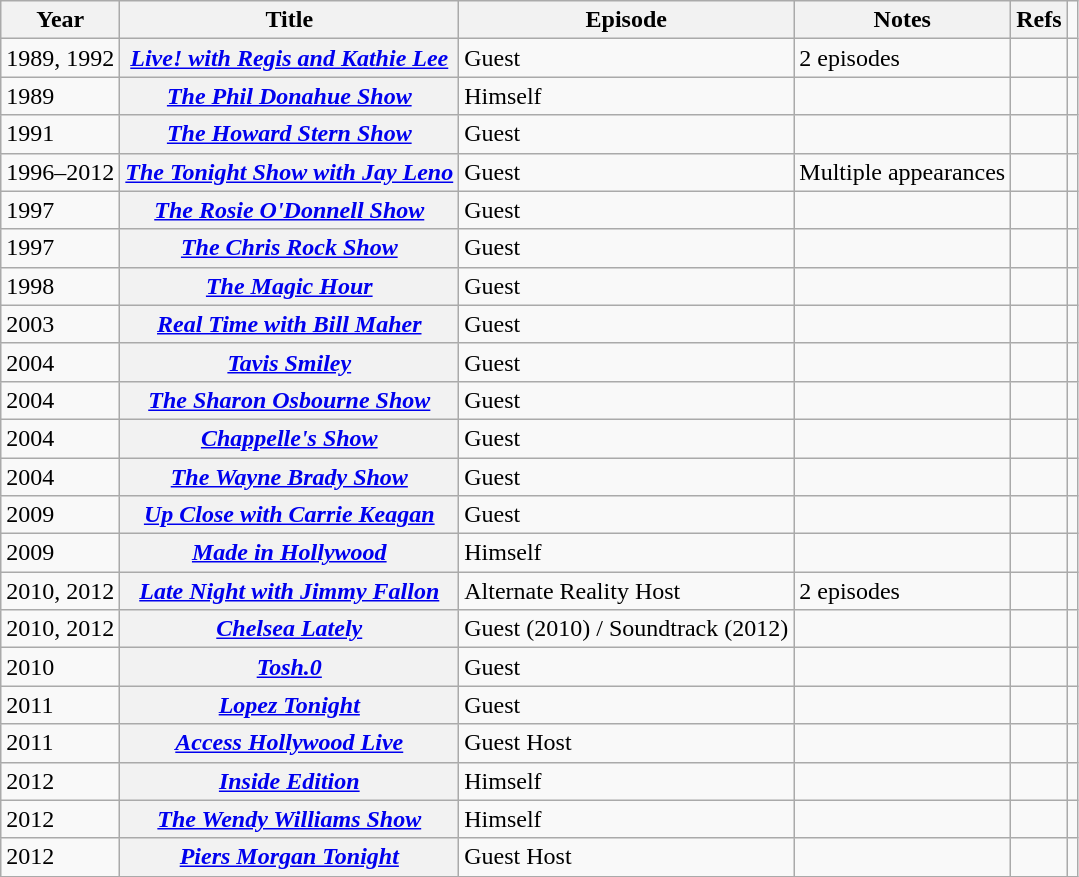<table class="wikitable sortable">
<tr>
<th>Year</th>
<th>Title</th>
<th>Episode</th>
<th class="unsortable">Notes</th>
<th class="unsortable">Refs</th>
</tr>
<tr>
<td>1989, 1992</td>
<th scope="row"><em><a href='#'>Live! with Regis and Kathie Lee</a></em></th>
<td>Guest</td>
<td>2 episodes</td>
<td></td>
<td></td>
</tr>
<tr>
<td>1989</td>
<th scope="row"><em><a href='#'>The Phil Donahue Show</a></em></th>
<td>Himself</td>
<td></td>
<td></td>
<td></td>
</tr>
<tr>
<td>1991</td>
<th scope="row"><em><a href='#'>The Howard Stern Show</a></em></th>
<td>Guest</td>
<td></td>
<td></td>
<td></td>
</tr>
<tr>
<td>1996–2012</td>
<th scope="row"><em><a href='#'>The Tonight Show with Jay Leno</a></em></th>
<td>Guest</td>
<td>Multiple appearances</td>
<td></td>
<td></td>
</tr>
<tr>
<td>1997</td>
<th scope="row"><em><a href='#'>The Rosie O'Donnell Show</a></em></th>
<td>Guest</td>
<td></td>
<td></td>
<td></td>
</tr>
<tr>
<td>1997</td>
<th scope="row"><em><a href='#'>The Chris Rock Show</a></em></th>
<td>Guest</td>
<td></td>
<td></td>
<td></td>
</tr>
<tr>
<td>1998</td>
<th scope="row"><em><a href='#'>The Magic Hour</a></em></th>
<td>Guest</td>
<td></td>
<td></td>
<td></td>
</tr>
<tr>
<td>2003</td>
<th scope="row"><em><a href='#'>Real Time with Bill Maher</a></em></th>
<td>Guest</td>
<td></td>
<td></td>
<td></td>
</tr>
<tr>
<td>2004</td>
<th scope="row"><em><a href='#'>Tavis Smiley</a></em></th>
<td>Guest</td>
<td></td>
<td></td>
<td></td>
</tr>
<tr>
<td>2004</td>
<th scope="row"><em><a href='#'>The Sharon Osbourne Show</a></em></th>
<td>Guest</td>
<td></td>
<td></td>
<td></td>
</tr>
<tr>
<td>2004</td>
<th scope="row"><em><a href='#'>Chappelle's Show</a></em></th>
<td>Guest</td>
<td></td>
<td></td>
<td></td>
</tr>
<tr>
<td>2004</td>
<th scope="row"><em><a href='#'>The Wayne Brady Show</a></em></th>
<td>Guest</td>
<td></td>
<td></td>
</tr>
<tr>
<td>2009</td>
<th scope="row"><em><a href='#'>Up Close with Carrie Keagan</a></em></th>
<td>Guest</td>
<td></td>
<td></td>
<td></td>
</tr>
<tr>
<td>2009</td>
<th scope="row"><em><a href='#'>Made in Hollywood</a></em></th>
<td>Himself</td>
<td></td>
<td></td>
<td></td>
</tr>
<tr>
<td>2010, 2012</td>
<th scope="row"><em><a href='#'>Late Night with Jimmy Fallon</a></em></th>
<td>Alternate Reality Host</td>
<td>2 episodes</td>
<td></td>
<td></td>
</tr>
<tr>
<td>2010, 2012</td>
<th scope="row"><em><a href='#'>Chelsea Lately</a></em></th>
<td>Guest (2010) / Soundtrack (2012)</td>
<td></td>
<td></td>
<td></td>
</tr>
<tr>
<td>2010</td>
<th scope="row"><em><a href='#'>Tosh.0</a></em></th>
<td>Guest</td>
<td></td>
<td></td>
<td></td>
</tr>
<tr>
<td>2011</td>
<th scope="row"><em><a href='#'>Lopez Tonight</a></em></th>
<td>Guest</td>
<td></td>
<td></td>
<td></td>
</tr>
<tr>
<td>2011</td>
<th scope="row"><em><a href='#'>Access Hollywood Live</a></em></th>
<td>Guest Host</td>
<td></td>
<td></td>
<td></td>
</tr>
<tr>
<td>2012</td>
<th scope="row"><em><a href='#'>Inside Edition</a></em></th>
<td>Himself</td>
<td></td>
<td></td>
<td></td>
</tr>
<tr>
<td>2012</td>
<th scope="row"><em><a href='#'>The Wendy Williams Show</a></em></th>
<td>Himself</td>
<td></td>
<td></td>
<td></td>
</tr>
<tr>
<td>2012</td>
<th scope="row"><em><a href='#'>Piers Morgan Tonight</a></em></th>
<td>Guest Host</td>
<td></td>
<td></td>
<td></td>
</tr>
</table>
